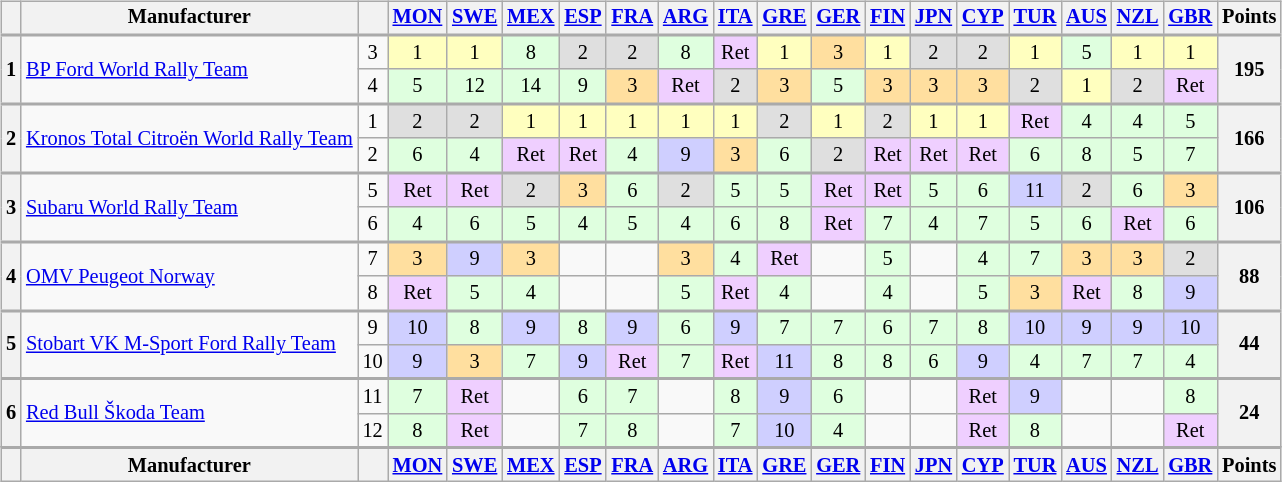<table>
<tr>
<td><br><table class="wikitable" style="font-size: 85%; text-align:center;">
<tr valign="top">
<th valign="middle"></th>
<th valign="middle">Manufacturer</th>
<th valign="middle"></th>
<th><a href='#'>MON</a><br></th>
<th><a href='#'>SWE</a><br></th>
<th><a href='#'>MEX</a><br></th>
<th><a href='#'>ESP</a><br></th>
<th><a href='#'>FRA</a><br></th>
<th><a href='#'>ARG</a><br></th>
<th><a href='#'>ITA</a><br></th>
<th><a href='#'>GRE</a><br></th>
<th><a href='#'>GER</a><br></th>
<th><a href='#'>FIN</a><br></th>
<th><a href='#'>JPN</a><br></th>
<th><a href='#'>CYP</a><br></th>
<th><a href='#'>TUR</a><br></th>
<th><a href='#'>AUS</a><br></th>
<th><a href='#'>NZL</a><br></th>
<th><a href='#'>GBR</a><br></th>
<th valign="middle">Points</th>
</tr>
<tr style="border-top:2px solid #aaaaaa">
<th rowspan="2" align="left">1</th>
<td rowspan="2" align="left"> <a href='#'>BP Ford World Rally Team</a></td>
<td>3</td>
<td style="background:#ffffbf;">1</td>
<td style="background:#ffffbf;">1</td>
<td style="background:#dfffdf;">8</td>
<td style="background:#dfdfdf;">2</td>
<td style="background:#dfdfdf;">2</td>
<td style="background:#dfffdf;">8</td>
<td style="background:#efcfff;">Ret</td>
<td style="background:#ffffbf;">1</td>
<td style="background:#ffdf9f;">3</td>
<td style="background:#ffffbf;">1</td>
<td style="background:#dfdfdf;">2</td>
<td style="background:#dfdfdf;">2</td>
<td style="background:#ffffbf;">1</td>
<td style="background:#dfffdf;">5</td>
<td style="background:#ffffbf;">1</td>
<td style="background:#ffffbf;">1</td>
<th rowspan="2" align="right">195</th>
</tr>
<tr>
<td>4</td>
<td style="background:#dfffdf;">5</td>
<td style="background:#dfffdf;">12</td>
<td style="background:#dfffdf;">14</td>
<td style="background:#dfffdf;">9</td>
<td style="background:#ffdf9f;">3</td>
<td style="background:#efcfff;">Ret</td>
<td style="background:#dfdfdf;">2</td>
<td style="background:#ffdf9f;">3</td>
<td style="background:#dfffdf;">5</td>
<td style="background:#ffdf9f;">3</td>
<td style="background:#ffdf9f;">3</td>
<td style="background:#ffdf9f;">3</td>
<td style="background:#dfdfdf;">2</td>
<td style="background:#ffffbf;">1</td>
<td style="background:#dfdfdf;">2</td>
<td style="background:#efcfff;">Ret</td>
</tr>
<tr style="border-top:2px solid #aaaaaa">
<th rowspan="2" align="left">2</th>
<td rowspan="2" align="left" nowrap> <a href='#'>Kronos Total Citroën World Rally Team</a></td>
<td>1</td>
<td style="background:#dfdfdf;">2</td>
<td style="background:#dfdfdf;">2</td>
<td style="background:#ffffbf;">1</td>
<td style="background:#ffffbf;">1</td>
<td style="background:#ffffbf;">1</td>
<td style="background:#ffffbf;">1</td>
<td style="background:#ffffbf;">1</td>
<td style="background:#dfdfdf;">2</td>
<td style="background:#ffffbf;">1</td>
<td style="background:#dfdfdf;">2</td>
<td style="background:#ffffbf;">1</td>
<td style="background:#ffffbf;">1</td>
<td style="background:#efcfff;">Ret</td>
<td style="background:#dfffdf;">4</td>
<td style="background:#dfffdf;">4</td>
<td style="background:#dfffdf;">5</td>
<th rowspan="2" align="right">166</th>
</tr>
<tr>
<td>2</td>
<td style="background:#dfffdf;">6</td>
<td style="background:#dfffdf;">4</td>
<td style="background:#efcfff;">Ret</td>
<td style="background:#efcfff;">Ret</td>
<td style="background:#dfffdf;">4</td>
<td style="background:#cfcfff;">9</td>
<td style="background:#ffdf9f;">3</td>
<td style="background:#dfffdf;">6</td>
<td style="background:#dfdfdf;">2</td>
<td style="background:#efcfff;">Ret</td>
<td style="background:#efcfff;">Ret</td>
<td style="background:#efcfff;">Ret</td>
<td style="background:#dfffdf;">6</td>
<td style="background:#dfffdf;">8</td>
<td style="background:#dfffdf;">5</td>
<td style="background:#dfffdf;">7</td>
</tr>
<tr style="border-top:2px solid #aaaaaa">
<th rowspan="2" align="left">3</th>
<td rowspan="2" align="left"> <a href='#'>Subaru World Rally Team</a></td>
<td>5</td>
<td style="background:#efcfff;">Ret</td>
<td style="background:#efcfff;">Ret</td>
<td style="background:#dfdfdf;">2</td>
<td style="background:#ffdf9f;">3</td>
<td style="background:#dfffdf;">6</td>
<td style="background:#dfdfdf;">2</td>
<td style="background:#dfffdf;">5</td>
<td style="background:#dfffdf;">5</td>
<td style="background:#efcfff;">Ret</td>
<td style="background:#efcfff;">Ret</td>
<td style="background:#dfffdf;">5</td>
<td style="background:#dfffdf;">6</td>
<td style="background:#cfcfff;">11</td>
<td style="background:#dfdfdf;">2</td>
<td style="background:#dfffdf;">6</td>
<td style="background:#ffdf9f;">3</td>
<th rowspan="2" align="right">106</th>
</tr>
<tr>
<td>6</td>
<td style="background:#dfffdf;">4</td>
<td style="background:#dfffdf;">6</td>
<td style="background:#dfffdf;">5</td>
<td style="background:#dfffdf;">4</td>
<td style="background:#dfffdf;">5</td>
<td style="background:#dfffdf;">4</td>
<td style="background:#dfffdf;">6</td>
<td style="background:#dfffdf;">8</td>
<td style="background:#efcfff;">Ret</td>
<td style="background:#dfffdf;">7</td>
<td style="background:#dfffdf;">4</td>
<td style="background:#dfffdf;">7</td>
<td style="background:#dfffdf;">5</td>
<td style="background:#dfffdf;">6</td>
<td style="background:#efcfff;">Ret</td>
<td style="background:#dfffdf;">6</td>
</tr>
<tr style="border-top:2px solid #aaaaaa">
<th rowspan="2" align="left">4</th>
<td rowspan="2" align="left"> <a href='#'>OMV Peugeot Norway</a></td>
<td>7</td>
<td style="background:#ffdf9f;">3</td>
<td style="background:#cfcfff;">9</td>
<td style="background:#ffdf9f;">3</td>
<td></td>
<td></td>
<td style="background:#ffdf9f;">3</td>
<td style="background:#dfffdf;">4</td>
<td style="background:#efcfff;">Ret</td>
<td></td>
<td style="background:#dfffdf;">5</td>
<td></td>
<td style="background:#dfffdf;">4</td>
<td style="background:#dfffdf;">7</td>
<td style="background:#ffdf9f;">3</td>
<td style="background:#ffdf9f;">3</td>
<td style="background:#dfdfdf;">2</td>
<th rowspan="2" align="right">88</th>
</tr>
<tr>
<td>8</td>
<td style="background:#efcfff;">Ret</td>
<td style="background:#dfffdf;">5</td>
<td style="background:#dfffdf;">4</td>
<td></td>
<td></td>
<td style="background:#dfffdf;">5</td>
<td style="background:#efcfff;">Ret</td>
<td style="background:#dfffdf;">4</td>
<td></td>
<td style="background:#dfffdf;">4</td>
<td></td>
<td style="background:#dfffdf;">5</td>
<td style="background:#ffdf9f;">3</td>
<td style="background:#efcfff;">Ret</td>
<td style="background:#dfffdf;">8</td>
<td style="background:#cfcfff;">9</td>
</tr>
<tr style="border-top:2px solid #aaaaaa">
<th rowspan="2" align="left">5</th>
<td rowspan="2" align="left"> <a href='#'>Stobart VK M-Sport Ford Rally Team</a></td>
<td>9</td>
<td style="background:#cfcfff;">10</td>
<td style="background:#dfffdf;">8</td>
<td style="background:#cfcfff;">9</td>
<td style="background:#dfffdf;">8</td>
<td style="background:#cfcfff;">9</td>
<td style="background:#dfffdf;">6</td>
<td style="background:#cfcfff;">9</td>
<td style="background:#dfffdf;">7</td>
<td style="background:#dfffdf;">7</td>
<td style="background:#dfffdf;">6</td>
<td style="background:#dfffdf;">7</td>
<td style="background:#dfffdf;">8</td>
<td style="background:#cfcfff;">10</td>
<td style="background:#cfcfff;">9</td>
<td style="background:#cfcfff;">9</td>
<td style="background:#cfcfff;">10</td>
<th rowspan="2" align="right">44</th>
</tr>
<tr>
<td>10</td>
<td style="background:#cfcfff;">9</td>
<td style="background:#ffdf9f;">3</td>
<td style="background:#dfffdf;">7</td>
<td style="background:#cfcfff;">9</td>
<td style="background:#efcfff;">Ret</td>
<td style="background:#dfffdf;">7</td>
<td style="background:#efcfff;">Ret</td>
<td style="background:#cfcfff;">11</td>
<td style="background:#dfffdf;">8</td>
<td style="background:#dfffdf;">8</td>
<td style="background:#dfffdf;">6</td>
<td style="background:#cfcfff;">9</td>
<td style="background:#dfffdf;">4</td>
<td style="background:#dfffdf;">7</td>
<td style="background:#dfffdf;">7</td>
<td style="background:#dfffdf;">4</td>
</tr>
<tr style="border-top:2px solid #aaaaaa">
<th rowspan="2" align="left">6</th>
<td rowspan="2" align="left"> <a href='#'>Red Bull Škoda Team</a></td>
<td>11</td>
<td style="background:#dfffdf;">7</td>
<td style="background:#efcfff;">Ret</td>
<td></td>
<td style="background:#dfffdf;">6</td>
<td style="background:#dfffdf;">7</td>
<td></td>
<td style="background:#dfffdf;">8</td>
<td style="background:#cfcfff;">9</td>
<td style="background:#dfffdf;">6</td>
<td></td>
<td></td>
<td style="background:#efcfff;">Ret</td>
<td style="background:#cfcfff;">9</td>
<td></td>
<td></td>
<td style="background:#dfffdf;">8</td>
<th rowspan="2" align="right">24</th>
</tr>
<tr>
<td>12</td>
<td style="background:#dfffdf;">8</td>
<td style="background:#efcfff;">Ret</td>
<td></td>
<td style="background:#dfffdf;">7</td>
<td style="background:#dfffdf;">8</td>
<td></td>
<td style="background:#dfffdf;">7</td>
<td style="background:#cfcfff;">10</td>
<td style="background:#dfffdf;">4</td>
<td></td>
<td></td>
<td style="background:#efcfff;">Ret</td>
<td style="background:#dfffdf;">8</td>
<td></td>
<td></td>
<td style="background:#efcfff;">Ret</td>
</tr>
<tr valign="top">
</tr>
<tr style="border-top:2px solid #aaaaaa">
<th valign="middle"></th>
<th valign="middle">Manufacturer</th>
<th valign="middle"></th>
<th><a href='#'>MON</a><br></th>
<th><a href='#'>SWE</a><br></th>
<th><a href='#'>MEX</a><br></th>
<th><a href='#'>ESP</a><br></th>
<th><a href='#'>FRA</a><br></th>
<th><a href='#'>ARG</a><br></th>
<th><a href='#'>ITA</a><br></th>
<th><a href='#'>GRE</a><br></th>
<th><a href='#'>GER</a><br></th>
<th><a href='#'>FIN</a><br></th>
<th><a href='#'>JPN</a><br></th>
<th><a href='#'>CYP</a><br></th>
<th><a href='#'>TUR</a><br></th>
<th><a href='#'>AUS</a><br></th>
<th><a href='#'>NZL</a><br></th>
<th><a href='#'>GBR</a><br></th>
<th valign="middle">Points</th>
</tr>
</table>
</td>
<td valign="top"><br></td>
</tr>
</table>
